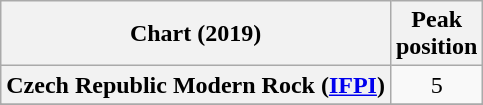<table class="wikitable plainrowheaders" style="text-align:center">
<tr>
<th scope="col">Chart (2019)</th>
<th scope="col">Peak<br>position</th>
</tr>
<tr>
<th scope="row">Czech Republic Modern Rock (<a href='#'>IFPI</a>)</th>
<td>5</td>
</tr>
<tr>
</tr>
<tr>
</tr>
</table>
